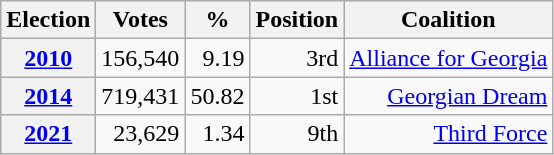<table class="wikitable" style="text-align: right;">
<tr>
<th>Election</th>
<th>Votes</th>
<th>%</th>
<th>Position</th>
<th>Coalition</th>
</tr>
<tr>
<th><a href='#'>2010</a></th>
<td>156,540</td>
<td>9.19</td>
<td>3rd</td>
<td><a href='#'>Alliance for Georgia</a></td>
</tr>
<tr>
<th><a href='#'>2014</a></th>
<td>719,431</td>
<td>50.82</td>
<td> 1st</td>
<td><a href='#'>Georgian Dream</a></td>
</tr>
<tr>
<th><a href='#'>2021</a></th>
<td>23,629</td>
<td>1.34</td>
<td> 9th</td>
<td><a href='#'>Third Force</a></td>
</tr>
</table>
